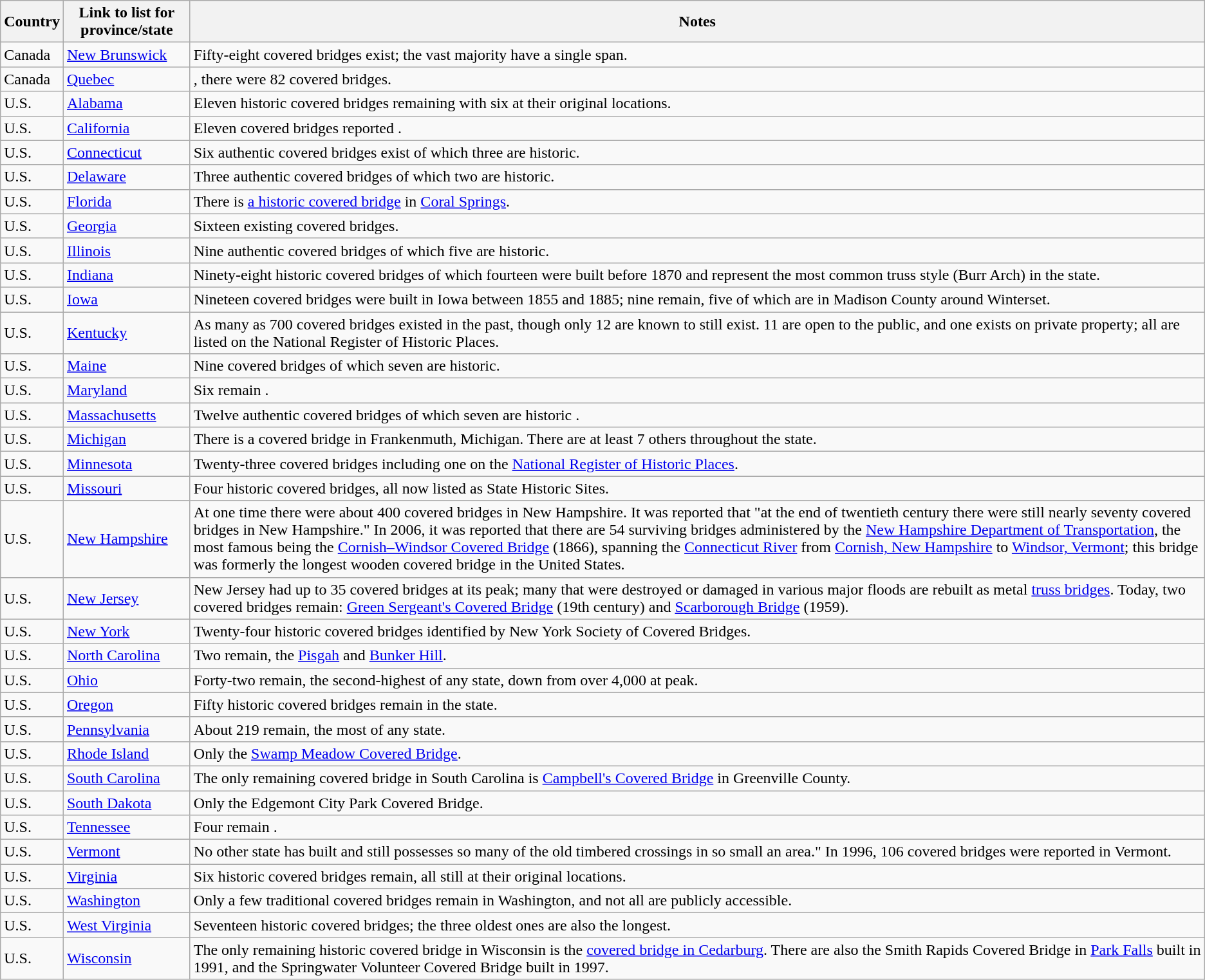<table class="wikitable sortable">
<tr>
<th>Country</th>
<th>Link to list for province/state</th>
<th>Notes</th>
</tr>
<tr>
<td>Canada</td>
<td><a href='#'>New Brunswick</a></td>
<td>Fifty-eight covered bridges exist; the vast majority have a single span.</td>
</tr>
<tr>
<td>Canada</td>
<td><a href='#'>Quebec</a></td>
<td>, there were 82 covered bridges.</td>
</tr>
<tr>
<td>U.S.</td>
<td><a href='#'>Alabama</a></td>
<td>Eleven historic covered bridges remaining with six at their original locations.</td>
</tr>
<tr>
<td>U.S.</td>
<td><a href='#'>California</a></td>
<td>Eleven covered bridges reported .</td>
</tr>
<tr>
<td>U.S.</td>
<td><a href='#'>Connecticut</a></td>
<td>Six authentic covered bridges exist of which three are historic.</td>
</tr>
<tr>
<td>U.S.</td>
<td><a href='#'>Delaware</a></td>
<td>Three authentic covered bridges of which two are historic.</td>
</tr>
<tr>
<td>U.S.</td>
<td><a href='#'>Florida</a></td>
<td>There is <a href='#'>a historic covered bridge</a> in <a href='#'>Coral Springs</a>.</td>
</tr>
<tr>
<td>U.S.</td>
<td><a href='#'>Georgia</a></td>
<td>Sixteen existing covered bridges.</td>
</tr>
<tr>
<td>U.S.</td>
<td><a href='#'>Illinois</a></td>
<td>Nine authentic covered bridges of which five are historic.</td>
</tr>
<tr>
<td>U.S.</td>
<td><a href='#'>Indiana</a></td>
<td>Ninety-eight historic covered bridges of which fourteen were built before 1870 and represent the most common truss style (Burr Arch) in the state.</td>
</tr>
<tr>
<td>U.S.</td>
<td><a href='#'>Iowa</a></td>
<td>Nineteen covered bridges were built in Iowa between 1855 and 1885; nine remain, five of which are in Madison County around Winterset.</td>
</tr>
<tr>
<td>U.S.</td>
<td><a href='#'>Kentucky</a></td>
<td>As many as 700 covered bridges existed in the past, though only 12 are known to still exist. 11 are open to the public, and one exists on private property; all are listed on the National Register of Historic Places.</td>
</tr>
<tr>
<td>U.S.</td>
<td><a href='#'>Maine</a></td>
<td>Nine covered bridges of which seven are historic.</td>
</tr>
<tr>
<td>U.S.</td>
<td><a href='#'>Maryland</a></td>
<td>Six remain .</td>
</tr>
<tr>
<td>U.S.</td>
<td><a href='#'>Massachusetts</a></td>
<td>Twelve authentic covered bridges of which seven are historic .</td>
</tr>
<tr>
<td>U.S.</td>
<td><a href='#'>Michigan</a></td>
<td>There is a covered bridge in Frankenmuth, Michigan. There are at least 7 others throughout the state.</td>
</tr>
<tr>
<td>U.S.</td>
<td><a href='#'>Minnesota</a></td>
<td>Twenty-three covered bridges including one on the <a href='#'>National Register of Historic Places</a>.</td>
</tr>
<tr>
<td>U.S.</td>
<td><a href='#'>Missouri</a></td>
<td>Four historic covered bridges, all now listed as State Historic Sites.</td>
</tr>
<tr>
<td>U.S.</td>
<td><a href='#'>New Hampshire</a></td>
<td>At one time there were about 400 covered bridges in New Hampshire. It was reported that "at the end of twentieth century there were still nearly seventy covered bridges in New Hampshire." In 2006, it was reported that there are 54 surviving bridges administered by the <a href='#'>New Hampshire Department of Transportation</a>, the most famous being the <a href='#'>Cornish–Windsor Covered Bridge</a> (1866), spanning the <a href='#'>Connecticut River</a> from <a href='#'>Cornish, New Hampshire</a> to <a href='#'>Windsor, Vermont</a>; this bridge was formerly the longest wooden covered bridge in the United States.</td>
</tr>
<tr>
<td>U.S.</td>
<td><a href='#'>New Jersey</a></td>
<td>New Jersey had up to 35 covered bridges at its peak; many that were destroyed or damaged in various major floods are rebuilt as metal <a href='#'>truss bridges</a>. Today, two covered bridges remain: <a href='#'>Green Sergeant's Covered Bridge</a> (19th century) and <a href='#'>Scarborough Bridge</a> (1959).</td>
</tr>
<tr>
<td>U.S.</td>
<td><a href='#'>New York</a></td>
<td>Twenty-four historic covered bridges identified by New York Society of Covered Bridges.</td>
</tr>
<tr>
<td>U.S.</td>
<td><a href='#'>North Carolina</a></td>
<td>Two remain, the <a href='#'>Pisgah</a> and <a href='#'>Bunker Hill</a>.</td>
</tr>
<tr>
<td>U.S.</td>
<td><a href='#'>Ohio</a></td>
<td>Forty-two remain, the second-highest of any state, down from over 4,000 at peak.</td>
</tr>
<tr>
<td>U.S.</td>
<td><a href='#'>Oregon</a></td>
<td>Fifty historic covered bridges remain in the state.</td>
</tr>
<tr>
<td>U.S.</td>
<td><a href='#'>Pennsylvania</a></td>
<td>About 219 remain, the most of any state.</td>
</tr>
<tr>
<td>U.S.</td>
<td><a href='#'>Rhode Island</a></td>
<td>Only the <a href='#'>Swamp Meadow Covered Bridge</a>.</td>
</tr>
<tr>
<td>U.S.</td>
<td><a href='#'>South Carolina</a></td>
<td>The only remaining covered bridge in South Carolina is <a href='#'>Campbell's Covered Bridge</a> in Greenville County.</td>
</tr>
<tr>
<td>U.S.</td>
<td><a href='#'>South Dakota</a></td>
<td>Only the Edgemont City Park Covered Bridge.</td>
</tr>
<tr>
<td>U.S.</td>
<td><a href='#'>Tennessee</a></td>
<td>Four remain .</td>
</tr>
<tr>
<td>U.S.</td>
<td><a href='#'>Vermont</a></td>
<td>No other state has built and still possesses so many of the old timbered crossings in so small an area." In 1996, 106 covered bridges were reported in Vermont.</td>
</tr>
<tr>
<td>U.S.</td>
<td><a href='#'>Virginia</a></td>
<td>Six historic covered bridges remain, all still at their original locations.</td>
</tr>
<tr>
<td>U.S.</td>
<td><a href='#'>Washington</a></td>
<td>Only a few traditional covered bridges remain in Washington, and not all are publicly accessible.</td>
</tr>
<tr>
<td>U.S.</td>
<td><a href='#'>West Virginia</a></td>
<td>Seventeen historic covered bridges; the three oldest ones are also the longest.</td>
</tr>
<tr>
<td>U.S.</td>
<td><a href='#'>Wisconsin</a></td>
<td>The only remaining historic covered bridge in Wisconsin is the <a href='#'>covered bridge in Cedarburg</a>.  There are also the Smith Rapids Covered Bridge in <a href='#'>Park Falls</a> built in 1991, and the Springwater Volunteer Covered Bridge built in 1997.</td>
</tr>
</table>
